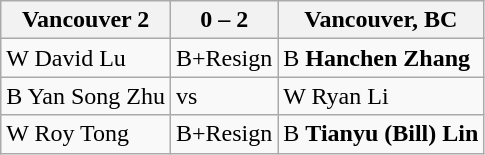<table class="wikitable">
<tr>
<th>Vancouver 2</th>
<th>0 – 2</th>
<th>Vancouver, BC</th>
</tr>
<tr>
<td>W David Lu</td>
<td>B+Resign</td>
<td>B <strong>Hanchen Zhang</strong></td>
</tr>
<tr>
<td>B Yan Song Zhu</td>
<td>vs</td>
<td>W Ryan Li</td>
</tr>
<tr>
<td>W Roy Tong</td>
<td>B+Resign</td>
<td>B <strong>Tianyu (Bill) Lin</strong></td>
</tr>
</table>
